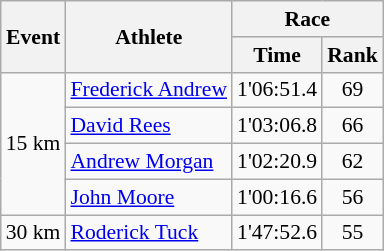<table class="wikitable" border="1" style="font-size:90%">
<tr>
<th rowspan=2>Event</th>
<th rowspan=2>Athlete</th>
<th colspan=2>Race</th>
</tr>
<tr>
<th>Time</th>
<th>Rank</th>
</tr>
<tr>
<td rowspan=4>15 km</td>
<td><a href='#'>Frederick Andrew</a></td>
<td align=center>1'06:51.4</td>
<td align=center>69</td>
</tr>
<tr>
<td><a href='#'>David Rees</a></td>
<td align=center>1'03:06.8</td>
<td align=center>66</td>
</tr>
<tr>
<td><a href='#'>Andrew Morgan</a></td>
<td align=center>1'02:20.9</td>
<td align=center>62</td>
</tr>
<tr>
<td><a href='#'>John Moore</a></td>
<td align=center>1'00:16.6</td>
<td align=center>56</td>
</tr>
<tr>
<td>30 km</td>
<td><a href='#'>Roderick Tuck</a></td>
<td align=center>1'47:52.6</td>
<td align=center>55</td>
</tr>
</table>
